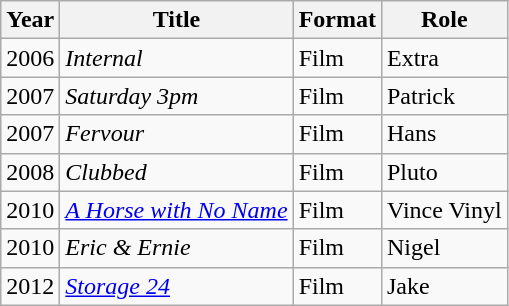<table class="wikitable">
<tr>
<th>Year</th>
<th>Title</th>
<th>Format</th>
<th>Role</th>
</tr>
<tr>
<td>2006</td>
<td><em>Internal</em></td>
<td>Film</td>
<td>Extra</td>
</tr>
<tr>
<td>2007</td>
<td><em>Saturday 3pm</em></td>
<td>Film</td>
<td>Patrick</td>
</tr>
<tr>
<td>2007</td>
<td><em>Fervour</em></td>
<td>Film</td>
<td>Hans</td>
</tr>
<tr>
<td>2008</td>
<td><em>Clubbed</em></td>
<td>Film</td>
<td>Pluto</td>
</tr>
<tr>
<td>2010</td>
<td><em><a href='#'>A Horse with No Name</a></em></td>
<td>Film</td>
<td>Vince Vinyl</td>
</tr>
<tr>
<td>2010</td>
<td><em>Eric & Ernie</em></td>
<td>Film</td>
<td>Nigel</td>
</tr>
<tr>
<td>2012</td>
<td><em><a href='#'>Storage 24</a></em></td>
<td>Film</td>
<td>Jake</td>
</tr>
</table>
